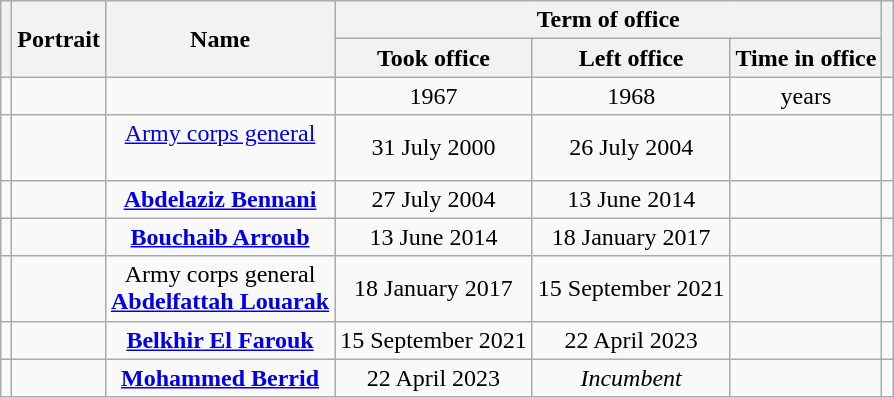<table class="wikitable" style="text-align:center">
<tr>
<th rowspan=2></th>
<th rowspan=2>Portrait</th>
<th rowspan=2>Name<br></th>
<th colspan=3>Term of office</th>
<th rowspan=2></th>
</tr>
<tr>
<th>Took office</th>
<th>Left office</th>
<th>Time in office</th>
</tr>
<tr>
<td></td>
<td></td>
<td><strong></strong><br></td>
<td>1967</td>
<td>1968</td>
<td> years</td>
<td></td>
</tr>
<tr>
<td></td>
<td></td>
<td><a href='#'>Army corps general</a><br><strong></strong><br></td>
<td>31 July 2000</td>
<td>26 July 2004</td>
<td></td>
<td></td>
</tr>
<tr>
<td></td>
<td></td>
<td><strong><a href='#'>Abdelaziz Bennani</a></strong><br></td>
<td>27 July 2004</td>
<td>13 June 2014</td>
<td></td>
<td></td>
</tr>
<tr>
<td></td>
<td></td>
<td><strong><a href='#'>Bouchaib Arroub</a></strong><br></td>
<td>13 June 2014</td>
<td>18 January 2017</td>
<td></td>
<td></td>
</tr>
<tr>
<td></td>
<td></td>
<td>Army corps general<br><strong><a href='#'>Abdelfattah Louarak</a></strong><br></td>
<td>18 January 2017</td>
<td>15 September 2021</td>
<td></td>
<td></td>
</tr>
<tr>
<td></td>
<td></td>
<td><strong><a href='#'>Belkhir El Farouk</a></strong><br></td>
<td>15 September 2021</td>
<td>22 April 2023</td>
<td></td>
<td></td>
</tr>
<tr>
<td></td>
<td></td>
<td><strong><a href='#'>Mohammed Berrid</a></strong><br></td>
<td>22 April 2023</td>
<td><em>Incumbent</em></td>
<td></td>
<td></td>
</tr>
</table>
